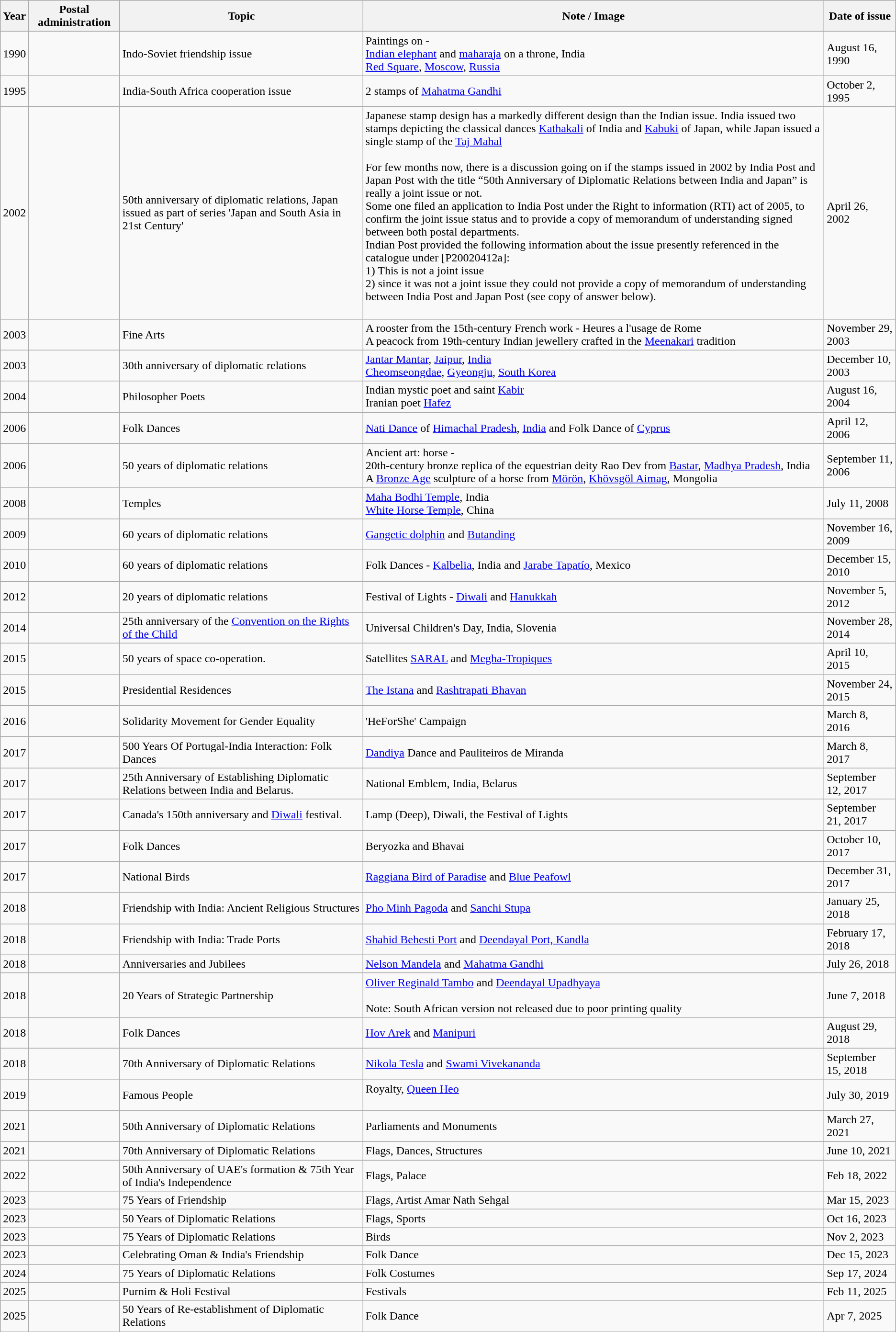<table class="wikitable">
<tr>
<th>Year</th>
<th>Postal administration</th>
<th>Topic</th>
<th>Note / Image</th>
<th>Date of issue</th>
</tr>
<tr>
<td>1990</td>
<td></td>
<td>Indo-Soviet friendship issue</td>
<td>Paintings on - <br><a href='#'>Indian elephant</a> and <a href='#'>maharaja</a> on a throne, India <br><a href='#'>Red Square</a>, <a href='#'>Moscow</a>, <a href='#'>Russia</a><br></td>
<td>August 16, 1990</td>
</tr>
<tr>
<td>1995</td>
<td></td>
<td>India-South Africa cooperation issue</td>
<td>2 stamps of <a href='#'>Mahatma Gandhi</a><br></td>
<td>October 2, 1995</td>
</tr>
<tr>
<td>2002</td>
<td></td>
<td>50th anniversary of diplomatic relations, Japan issued as part of series 'Japan and South Asia in 21st Century'</td>
<td>Japanese stamp design has a markedly different design than the Indian issue. India issued two stamps depicting the classical dances <a href='#'>Kathakali</a> of India and <a href='#'>Kabuki</a> of Japan, while Japan issued a single stamp of the <a href='#'>Taj Mahal</a><br><br>For few months now, there is a discussion going on if the stamps issued in 2002 by India Post and Japan Post with the title “50th Anniversary of Diplomatic Relations between India and Japan” is really a joint issue or not.<br>Some one filed an application to India Post under the Right to information (RTI) act of 2005, to confirm the joint issue status and to provide a copy of memorandum of understanding signed between both postal departments.<br>Indian Post provided the following information about the issue presently referenced in the catalogue under [P20020412a]: <br>
1) This is not a joint issue <br>
2) since it was not a joint issue they could not provide a copy of memorandum of understanding between India Post and Japan Post (see copy of answer below). <br>

<br></td>
<td>April 26, 2002</td>
</tr>
<tr>
<td>2003</td>
<td></td>
<td>Fine Arts</td>
<td>A rooster from the 15th-century French work - Heures a l'usage de Rome<br>A peacock from 19th-century Indian jewellery crafted in the <a href='#'>Meenakari</a> tradition <br></td>
<td>November 29, 2003</td>
</tr>
<tr>
<td>2003</td>
<td></td>
<td>30th anniversary of diplomatic relations</td>
<td><a href='#'>Jantar Mantar</a>, <a href='#'>Jaipur</a>, <a href='#'>India</a> <br> <a href='#'>Cheomseongdae</a>, <a href='#'>Gyeongju</a>, <a href='#'>South Korea</a><br></td>
<td>December 10, 2003</td>
</tr>
<tr>
<td>2004</td>
<td></td>
<td>Philosopher Poets</td>
<td>Indian mystic poet and saint <a href='#'>Kabir</a> <br>Iranian poet <a href='#'>Hafez</a><br></td>
<td>August 16, 2004</td>
</tr>
<tr>
<td>2006</td>
<td></td>
<td>Folk Dances</td>
<td><a href='#'>Nati Dance</a> of <a href='#'>Himachal Pradesh</a>, <a href='#'>India</a> and Folk Dance of <a href='#'>Cyprus</a><br></td>
<td>April 12, 2006</td>
</tr>
<tr>
<td>2006</td>
<td></td>
<td>50 years of diplomatic relations</td>
<td>Ancient art: horse - <br>20th-century bronze replica of the equestrian deity Rao Dev from <a href='#'>Bastar</a>, <a href='#'>Madhya Pradesh</a>, India <br>A <a href='#'>Bronze Age</a> sculpture of a horse from <a href='#'>Mörön</a>, <a href='#'>Khövsgöl Aimag</a>, Mongolia<br></td>
<td>September 11, 2006</td>
</tr>
<tr>
<td>2008</td>
<td></td>
<td>Temples</td>
<td><a href='#'>Maha Bodhi Temple</a>, India <br><a href='#'>White Horse Temple</a>, China<br></td>
<td>July 11, 2008</td>
</tr>
<tr>
<td>2009</td>
<td></td>
<td>60 years of diplomatic relations</td>
<td><a href='#'>Gangetic dolphin</a> and <a href='#'>Butanding</a><br></td>
<td>November 16, 2009</td>
</tr>
<tr>
<td>2010</td>
<td></td>
<td>60 years of diplomatic relations</td>
<td>Folk Dances - <a href='#'>Kalbelia</a>, India and <a href='#'>Jarabe Tapatío</a>, Mexico<br></td>
<td>December 15, 2010</td>
</tr>
<tr>
<td>2012</td>
<td></td>
<td>20 years of diplomatic relations</td>
<td>Festival of Lights - <a href='#'>Diwali</a> and <a href='#'>Hanukkah</a><br></td>
<td>November 5, 2012</td>
</tr>
<tr>
</tr>
<tr>
<td>2014</td>
<td></td>
<td>25th anniversary of the <a href='#'>Convention on the Rights of the Child</a></td>
<td>Universal Children's Day, India, Slovenia<br></td>
<td>November 28, 2014</td>
</tr>
<tr>
<td>2015</td>
<td></td>
<td>50 years of space co-operation.</td>
<td>Satellites <a href='#'>SARAL</a> and <a href='#'>Megha-Tropiques</a><br></td>
<td>April 10, 2015</td>
</tr>
<tr>
<td>2015</td>
<td></td>
<td>Presidential Residences</td>
<td><a href='#'>The Istana</a> and <a href='#'>Rashtrapati Bhavan</a><br></td>
<td>November 24, 2015</td>
</tr>
<tr>
<td>2016</td>
<td></td>
<td>Solidarity Movement for Gender Equality</td>
<td>'HeForShe' Campaign<br></td>
<td>March 8, 2016</td>
</tr>
<tr>
<td>2017</td>
<td></td>
<td>500 Years Of Portugal-India Interaction: Folk Dances</td>
<td><a href='#'>Dandiya</a> Dance and Pauliteiros de Miranda<br></td>
<td>March 8, 2017</td>
</tr>
<tr>
<td>2017</td>
<td></td>
<td>25th Anniversary of Establishing Diplomatic Relations between India and Belarus.</td>
<td>National Emblem, India, Belarus <br> </td>
<td>September 12, 2017</td>
</tr>
<tr>
<td>2017</td>
<td></td>
<td>Canada's 150th anniversary and <a href='#'>Diwali</a> festival.</td>
<td>Lamp (Deep), Diwali, the Festival of Lights<br></td>
<td>September 21, 2017</td>
</tr>
<tr>
<td>2017</td>
<td></td>
<td>Folk Dances</td>
<td>Beryozka and Bhavai<br></td>
<td>October 10, 2017</td>
</tr>
<tr>
<td>2017</td>
<td></td>
<td>National Birds</td>
<td><a href='#'>Raggiana Bird of Paradise</a> and <a href='#'>Blue Peafowl</a><br></td>
<td>December 31, 2017</td>
</tr>
<tr>
<td>2018</td>
<td></td>
<td>Friendship with India: Ancient Religious Structures</td>
<td><a href='#'>Pho Minh Pagoda</a> and <a href='#'>Sanchi Stupa</a><br> </td>
<td>January 25, 2018</td>
</tr>
<tr>
<td>2018</td>
<td></td>
<td>Friendship with India: Trade Ports</td>
<td><a href='#'>Shahid Behesti Port</a> and <a href='#'>Deendayal Port, Kandla</a><br></td>
<td>February 17, 2018</td>
</tr>
<tr>
<td>2018</td>
<td></td>
<td>Anniversaries and Jubilees</td>
<td><a href='#'>Nelson Mandela</a> and <a href='#'>Mahatma Gandhi</a><br></td>
<td>July 26, 2018</td>
</tr>
<tr>
<td>2018</td>
<td></td>
<td>20 Years of Strategic Partnership</td>
<td><a href='#'>Oliver Reginald Tambo</a> and <a href='#'>Deendayal Upadhyaya</a><br><br>Note: South African version not released due to poor printing quality</td>
<td>June 7, 2018</td>
</tr>
<tr>
<td>2018</td>
<td></td>
<td>Folk Dances</td>
<td><a href='#'>Hov Arek</a> and <a href='#'>Manipuri</a><br></td>
<td>August 29, 2018</td>
</tr>
<tr>
<td>2018</td>
<td></td>
<td>70th Anniversary of Diplomatic Relations</td>
<td><a href='#'>Nikola Tesla</a> and <a href='#'>Swami Vivekananda</a><br></td>
<td>September 15, 2018</td>
</tr>
<tr>
<td>2019</td>
<td></td>
<td>Famous People</td>
<td>Royalty, <a href='#'>Queen Heo</a><br><br></td>
<td>July 30, 2019</td>
</tr>
<tr>
<td>2021</td>
<td></td>
<td>50th Anniversary of Diplomatic Relations</td>
<td>Parliaments and Monuments</td>
<td>March 27, 2021</td>
</tr>
<tr>
<td>2021</td>
<td></td>
<td>70th Anniversary of Diplomatic Relations</td>
<td>Flags, Dances, Structures</td>
<td>June 10, 2021</td>
</tr>
<tr>
<td>2022</td>
<td></td>
<td>50th Anniversary of UAE's formation & 75th Year of India's Independence</td>
<td>Flags, Palace</td>
<td>Feb 18, 2022</td>
</tr>
<tr>
<td>2023</td>
<td></td>
<td>75 Years of Friendship</td>
<td>Flags, Artist Amar Nath Sehgal<br></td>
<td>Mar 15, 2023</td>
</tr>
<tr>
<td>2023</td>
<td></td>
<td>50 Years of Diplomatic Relations</td>
<td>Flags, Sports</td>
<td>Oct 16, 2023</td>
</tr>
<tr>
<td>2023</td>
<td></td>
<td>75 Years of Diplomatic Relations</td>
<td>Birds</td>
<td>Nov 2, 2023</td>
</tr>
<tr>
<td>2023</td>
<td></td>
<td>Celebrating Oman & India's Friendship</td>
<td>Folk Dance</td>
<td>Dec 15, 2023</td>
</tr>
<tr>
<td>2024</td>
<td></td>
<td>75 Years of Diplomatic Relations</td>
<td>Folk Costumes</td>
<td>Sep 17, 2024</td>
</tr>
<tr>
<td>2025</td>
<td></td>
<td>Purnim & Holi Festival</td>
<td>Festivals</td>
<td>Feb 11, 2025</td>
</tr>
<tr>
<td>2025</td>
<td></td>
<td>50 Years of Re-establishment of Diplomatic Relations</td>
<td>Folk Dance</td>
<td>Apr 7, 2025</td>
</tr>
</table>
